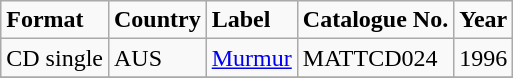<table class="wikitable">
<tr>
<td colspan="1"><strong>Format</strong></td>
<td colspan="1"><strong>Country</strong></td>
<td colspan="1"><strong>Label</strong></td>
<td colspan="1"><strong>Catalogue No.</strong></td>
<td colspan="1"><strong>Year</strong></td>
</tr>
<tr>
<td>CD single</td>
<td>AUS</td>
<td><a href='#'>Murmur</a></td>
<td>MATTCD024</td>
<td>1996</td>
</tr>
<tr>
</tr>
</table>
